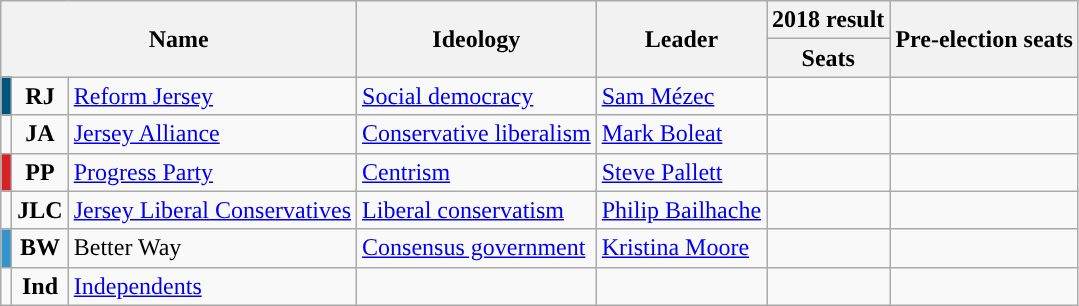<table class="wikitable">
<tr>
<th colspan="4" rowspan="2">Name</th>
<th rowspan="2">Ideology</th>
<th rowspan="2">Leader</th>
<th>2018 result</th>
<th rowspan="2">Pre-election seats</th>
</tr>
<tr>
<th>Seats</th>
</tr>
<tr>
<td style="background:#01547C;"></td>
<td colspan="2" style="text-align:center;"><strong>RJ</strong></td>
<td><a href='#'>Reform Jersey</a></td>
<td><a href='#'>Social democracy</a></td>
<td><a href='#'>Sam Mézec</a></td>
<td></td>
<td></td>
</tr>
<tr>
<td style="background:"></td>
<td colspan="2" style="text-align:center;"><strong>JA</strong></td>
<td><a href='#'>Jersey Alliance</a></td>
<td><a href='#'>Conservative liberalism</a></td>
<td><a href='#'>Mark Boleat</a></td>
<td></td>
<td></td>
</tr>
<tr>
<td style="background:#d62127;"></td>
<td colspan="2" style="text-align:center;"><strong>PP</strong></td>
<td><a href='#'>Progress Party</a></td>
<td><a href='#'>Centrism</a></td>
<td><a href='#'>Steve Pallett</a></td>
<td></td>
<td></td>
</tr>
<tr>
<td style="background:"></td>
<td colspan="2" style="text-align:center;"><strong>JLC</strong></td>
<td><a href='#'>Jersey Liberal Conservatives</a></td>
<td><a href='#'>Liberal conservatism</a></td>
<td><a href='#'>Philip Bailhache</a></td>
<td></td>
<td></td>
</tr>
<tr>
<td style="background:#3494CD;"></td>
<td colspan="2" style="text-align:center;"><strong>BW</strong></td>
<td>Better Way</td>
<td><a href='#'>Consensus government</a></td>
<td><a href='#'>Kristina Moore</a></td>
<td></td>
<td></td>
</tr>
<tr>
<td style="background:"></td>
<td colspan="2" style="text-align:center;"><strong>Ind</strong></td>
<td><a href='#'>Independents</a></td>
<td></td>
<td></td>
<td></td>
<td></td>
</tr>
</table>
